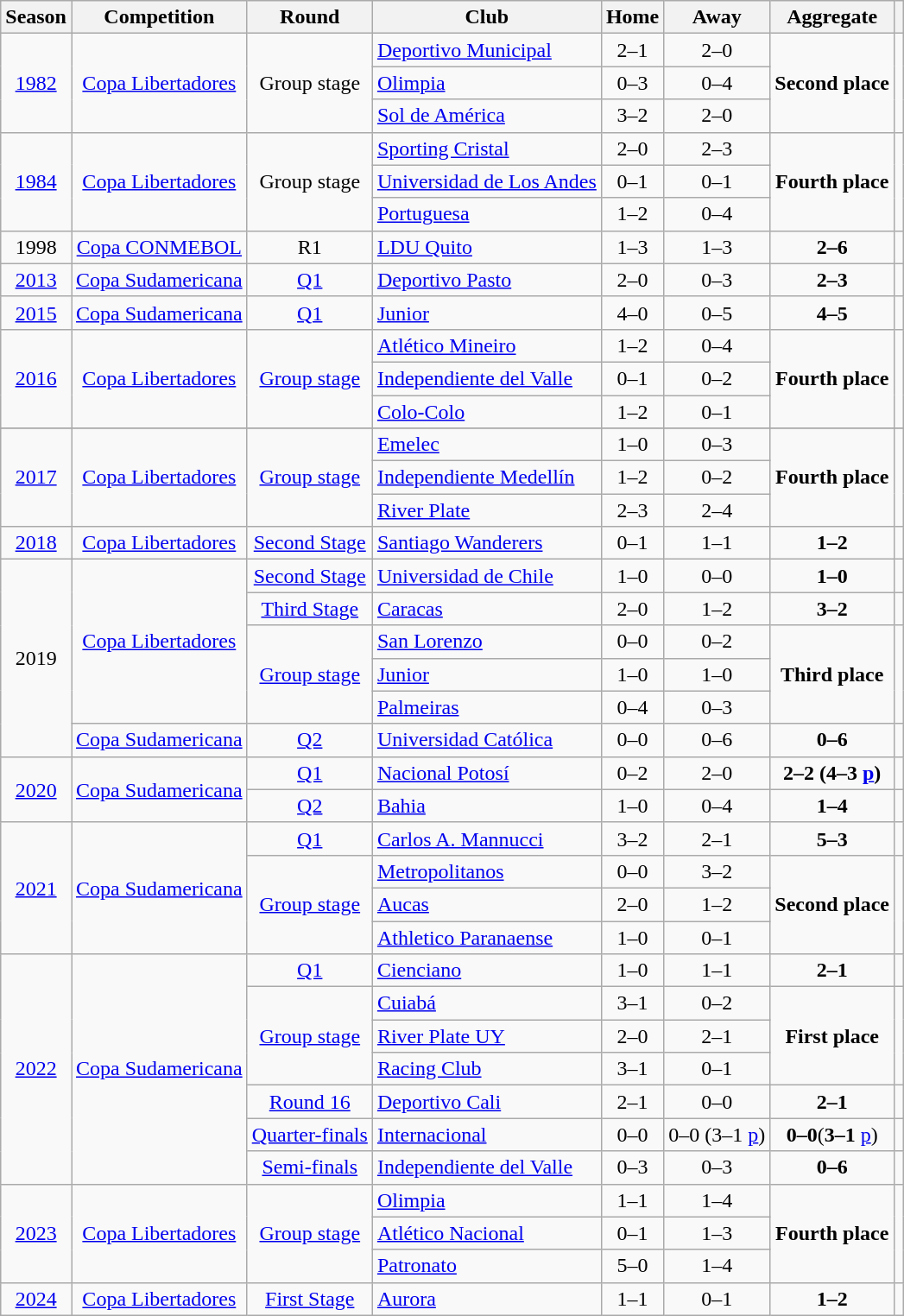<table class="wikitable">
<tr>
<th>Season</th>
<th>Competition</th>
<th>Round</th>
<th>Club</th>
<th>Home</th>
<th>Away</th>
<th>Aggregate</th>
<th></th>
</tr>
<tr>
<td style="text-align:center;" rowspan="3"><a href='#'>1982</a></td>
<td style="text-align:center;" rowspan="3"><a href='#'>Copa Libertadores</a></td>
<td style="text-align:center;" rowspan="3">Group stage</td>
<td> <a href='#'>Deportivo Municipal</a></td>
<td style="text-align:center">2–1</td>
<td style="text-align:center">2–0</td>
<td style="text-align:center" rowspan=3><strong>Second place</strong></td>
<td rowspan=3></td>
</tr>
<tr>
<td> <a href='#'>Olimpia</a></td>
<td style="text-align:center">0–3</td>
<td style="text-align:center">0–4</td>
</tr>
<tr>
<td> <a href='#'>Sol de América</a></td>
<td style="text-align:center">3–2</td>
<td style="text-align:center">2–0</td>
</tr>
<tr>
<td style="text-align:center;" rowspan="3"><a href='#'>1984</a></td>
<td style="text-align:center;" rowspan="3"><a href='#'>Copa Libertadores</a></td>
<td style="text-align:center;" rowspan="3">Group stage</td>
<td> <a href='#'>Sporting Cristal</a></td>
<td style="text-align:center">2–0</td>
<td style="text-align:center">2–3</td>
<td style="text-align:center" rowspan=3><strong>Fourth place</strong></td>
<td rowspan=3></td>
</tr>
<tr>
<td> <a href='#'>Universidad de Los Andes</a></td>
<td style="text-align:center">0–1</td>
<td style="text-align:center">0–1</td>
</tr>
<tr>
<td> <a href='#'>Portuguesa</a></td>
<td style="text-align:center">1–2</td>
<td style="text-align:center">0–4</td>
</tr>
<tr>
<td align=center>1998</td>
<td align=center><a href='#'>Copa CONMEBOL</a></td>
<td align=center>R1</td>
<td> <a href='#'>LDU Quito</a></td>
<td style="text-align:center">1–3</td>
<td style="text-align:center">1–3</td>
<td style="text-align:center"><strong>2–6</strong></td>
<td></td>
</tr>
<tr>
<td align=center><a href='#'>2013</a></td>
<td align=center><a href='#'>Copa Sudamericana</a></td>
<td align=center><a href='#'>Q1</a></td>
<td> <a href='#'>Deportivo Pasto</a></td>
<td style="text-align:center">2–0</td>
<td style="text-align:center">0–3</td>
<td style="text-align:center"><strong>2–3</strong></td>
<td></td>
</tr>
<tr>
<td align=center><a href='#'>2015</a></td>
<td align=center><a href='#'>Copa Sudamericana</a></td>
<td align=center><a href='#'>Q1</a></td>
<td> <a href='#'>Junior</a></td>
<td style="text-align:center">4–0</td>
<td style="text-align:center">0–5</td>
<td style="text-align:center"><strong>4–5</strong></td>
<td></td>
</tr>
<tr>
<td style="text-align:center;" rowspan="3"><a href='#'>2016</a></td>
<td style="text-align:center;" rowspan="3"><a href='#'>Copa Libertadores</a></td>
<td style="text-align:center;" rowspan="3"><a href='#'>Group stage</a></td>
<td> <a href='#'>Atlético Mineiro</a></td>
<td style="text-align:center">1–2</td>
<td style="text-align:center">0–4</td>
<td style="text-align:center" rowspan=3><strong>Fourth place</strong></td>
<td rowspan=3></td>
</tr>
<tr>
<td> <a href='#'>Independiente del Valle</a></td>
<td style="text-align:center">0–1</td>
<td style="text-align:center">0–2</td>
</tr>
<tr>
<td> <a href='#'>Colo-Colo</a></td>
<td style="text-align:center">1–2</td>
<td style="text-align:center">0–1</td>
</tr>
<tr>
</tr>
<tr>
<td style="text-align:center;" rowspan="3"><a href='#'>2017</a></td>
<td style="text-align:center;" rowspan="3"><a href='#'>Copa Libertadores</a></td>
<td style="text-align:center;" rowspan="3"><a href='#'>Group stage</a></td>
<td> <a href='#'>Emelec</a></td>
<td style="text-align:center">1–0</td>
<td style="text-align:center">0–3</td>
<td style="text-align:center" rowspan=3><strong>Fourth place</strong></td>
<td rowspan=3></td>
</tr>
<tr>
<td> <a href='#'>Independiente Medellín</a></td>
<td style="text-align:center">1–2</td>
<td style="text-align:center">0–2</td>
</tr>
<tr>
<td> <a href='#'>River Plate</a></td>
<td style="text-align:center">2–3</td>
<td style="text-align:center">2–4</td>
</tr>
<tr>
<td align=center><a href='#'>2018</a></td>
<td align=center><a href='#'>Copa Libertadores</a></td>
<td align=center><a href='#'>Second Stage</a></td>
<td> <a href='#'>Santiago Wanderers</a></td>
<td style="text-align:center">0–1</td>
<td style="text-align:center">1–1</td>
<td style="text-align:center"><strong>1–2</strong></td>
<td></td>
</tr>
<tr>
<td style="text-align:center;" rowspan="6">2019</td>
<td style="text-align:center;" rowspan="5"><a href='#'>Copa Libertadores</a></td>
<td align=center><a href='#'>Second Stage</a></td>
<td> <a href='#'>Universidad de Chile</a></td>
<td style="text-align:center">1–0</td>
<td style="text-align:center">0–0</td>
<td style="text-align:center"><strong>1–0</strong></td>
<td></td>
</tr>
<tr>
<td align=center><a href='#'>Third Stage</a></td>
<td> <a href='#'>Caracas</a></td>
<td style="text-align:center">2–0</td>
<td style="text-align:center">1–2</td>
<td style="text-align:center"><strong>3–2</strong></td>
<td></td>
</tr>
<tr>
<td style="text-align:center;" rowspan="3"><a href='#'>Group stage</a></td>
<td> <a href='#'>San Lorenzo</a></td>
<td style="text-align:center">0–0</td>
<td style="text-align:center">0–2</td>
<td style="text-align:center" rowspan=3><strong>Third place</strong></td>
<td rowspan=3></td>
</tr>
<tr>
<td> <a href='#'>Junior</a></td>
<td style="text-align:center">1–0</td>
<td style="text-align:center">1–0</td>
</tr>
<tr>
<td> <a href='#'>Palmeiras</a></td>
<td style="text-align:center">0–4</td>
<td style="text-align:center">0–3</td>
</tr>
<tr>
<td align=center><a href='#'>Copa Sudamericana</a></td>
<td align=center><a href='#'>Q2</a></td>
<td> <a href='#'>Universidad Católica</a></td>
<td style="text-align:center">0–0</td>
<td style="text-align:center">0–6</td>
<td style="text-align:center"><strong>0–6</strong></td>
<td></td>
</tr>
<tr>
<td style="text-align:center;" rowspan="2"><a href='#'>2020</a></td>
<td style="text-align:center;" rowspan="2"><a href='#'>Copa Sudamericana</a></td>
<td align=center><a href='#'>Q1</a></td>
<td> <a href='#'>Nacional Potosí</a></td>
<td style="text-align:center">0–2</td>
<td style="text-align:center">2–0</td>
<td style="text-align:center"><strong>2–2 (4–3 <a href='#'>p</a>)</strong></td>
<td></td>
</tr>
<tr>
<td align=center><a href='#'>Q2</a></td>
<td> <a href='#'>Bahia</a></td>
<td style="text-align:center">1–0</td>
<td style="text-align:center">0–4</td>
<td style="text-align:center"><strong>1–4</strong></td>
<td></td>
</tr>
<tr>
<td style="text-align:center;" rowspan="4"><a href='#'>2021</a></td>
<td style="text-align:center;" rowspan="4"><a href='#'>Copa Sudamericana</a></td>
<td align=center><a href='#'>Q1</a></td>
<td> <a href='#'>Carlos A. Mannucci</a></td>
<td style="text-align:center">3–2</td>
<td style="text-align:center">2–1</td>
<td style="text-align:center"><strong>5–3</strong></td>
<td></td>
</tr>
<tr>
<td style="text-align:center;" rowspan="3"><a href='#'>Group stage</a></td>
<td> <a href='#'>Metropolitanos</a></td>
<td style="text-align:center">0–0</td>
<td style="text-align:center">3–2</td>
<td style="text-align:center" rowspan=3><strong>Second place</strong></td>
<td rowspan=3></td>
</tr>
<tr>
<td> <a href='#'>Aucas</a></td>
<td style="text-align:center">2–0</td>
<td style="text-align:center">1–2</td>
</tr>
<tr>
<td> <a href='#'>Athletico Paranaense</a></td>
<td style="text-align:center">1–0</td>
<td style="text-align:center">0–1</td>
</tr>
<tr>
<td style="text-align:center;" rowspan="7"><a href='#'>2022</a></td>
<td style="text-align:center;" rowspan="7"><a href='#'>Copa Sudamericana</a></td>
<td align=center><a href='#'>Q1</a></td>
<td> <a href='#'>Cienciano</a></td>
<td style="text-align:center">1–0</td>
<td style="text-align:center">1–1</td>
<td style="text-align:center"><strong>2–1</strong></td>
<td></td>
</tr>
<tr>
<td style="text-align:center;" rowspan="3"><a href='#'>Group stage</a></td>
<td> <a href='#'>Cuiabá</a></td>
<td style="text-align:center">3–1</td>
<td style="text-align:center">0–2</td>
<td style="text-align:center" rowspan=3><strong>First place</strong></td>
<td rowspan=3></td>
</tr>
<tr>
<td> <a href='#'>River Plate UY</a></td>
<td style="text-align:center">2–0</td>
<td style="text-align:center">2–1</td>
</tr>
<tr>
<td> <a href='#'>Racing Club</a></td>
<td style="text-align:center">3–1</td>
<td style="text-align:center">0–1</td>
</tr>
<tr>
<td align=center><a href='#'>Round 16</a></td>
<td> <a href='#'>Deportivo Cali</a></td>
<td style="text-align:center">2–1</td>
<td style="text-align:center">0–0</td>
<td style="text-align:center"><strong>2–1</strong></td>
<td></td>
</tr>
<tr>
<td align=center><a href='#'>Quarter-finals</a></td>
<td> <a href='#'>Internacional</a></td>
<td style="text-align:center">0–0</td>
<td style="text-align:center">0–0 (3–1 <a href='#'>p</a>)</td>
<td style="text-align:center"><strong>0–0</strong>(<strong>3–1</strong> <a href='#'>p</a>)</td>
<td></td>
</tr>
<tr>
<td align=center><a href='#'>Semi-finals</a></td>
<td> <a href='#'>Independiente del Valle</a></td>
<td style="text-align:center">0–3</td>
<td style="text-align:center">0–3</td>
<td style="text-align:center"><strong>0–6</strong></td>
<td></td>
</tr>
<tr>
<td style="text-align:center;" rowspan="3"><a href='#'>2023</a></td>
<td style="text-align:center;" rowspan="3"><a href='#'>Copa Libertadores</a></td>
<td style="text-align:center;" rowspan="3"><a href='#'>Group stage</a></td>
<td> <a href='#'>Olimpia</a></td>
<td style="text-align:center">1–1</td>
<td style="text-align:center">1–4</td>
<td style="text-align:center" rowspan=3><strong>Fourth place</strong></td>
<td rowspan=3></td>
</tr>
<tr>
<td> <a href='#'>Atlético Nacional</a></td>
<td style="text-align:center">0–1</td>
<td style="text-align:center">1–3</td>
</tr>
<tr>
<td> <a href='#'>Patronato</a></td>
<td style="text-align:center">5–0</td>
<td style="text-align:center">1–4</td>
</tr>
<tr>
<td align=center><a href='#'>2024</a></td>
<td align=center><a href='#'>Copa Libertadores</a></td>
<td align=center><a href='#'>First Stage</a></td>
<td> <a href='#'>Aurora</a></td>
<td style="text-align:center">1–1</td>
<td style="text-align:center">0–1</td>
<td style="text-align:center"><strong>1–2</strong></td>
<td></td>
</tr>
</table>
